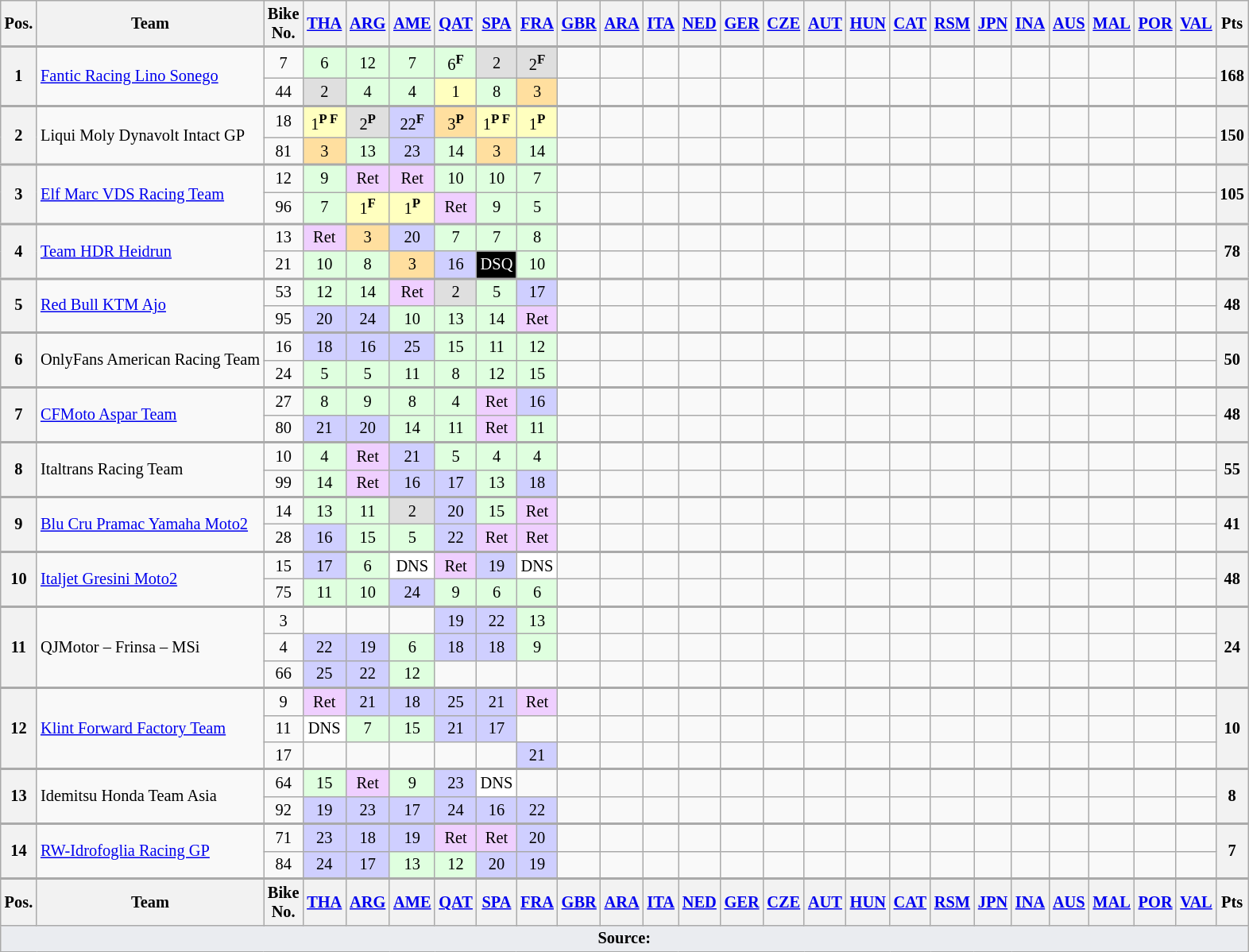<table class="wikitable" style="font-size:85%; text-align:center;">
<tr>
<th>Pos.</th>
<th>Team</th>
<th>Bike<br>No.</th>
<th><a href='#'>THA</a><br></th>
<th><a href='#'>ARG</a><br></th>
<th><a href='#'>AME</a><br></th>
<th><a href='#'>QAT</a><br></th>
<th><a href='#'>SPA</a><br></th>
<th><a href='#'>FRA</a><br></th>
<th><a href='#'>GBR</a><br></th>
<th><a href='#'>ARA</a><br></th>
<th><a href='#'>ITA</a><br></th>
<th><a href='#'>NED</a><br></th>
<th><a href='#'>GER</a><br></th>
<th><a href='#'>CZE</a><br></th>
<th><a href='#'>AUT</a><br></th>
<th><a href='#'>HUN</a><br></th>
<th><a href='#'>CAT</a><br></th>
<th><a href='#'>RSM</a><br></th>
<th><a href='#'>JPN</a><br></th>
<th><a href='#'>INA</a><br></th>
<th><a href='#'>AUS</a><br></th>
<th><a href='#'>MAL</a><br></th>
<th><a href='#'>POR</a><br></th>
<th><a href='#'>VAL</a><br></th>
<th>Pts</th>
</tr>
<tr style="border-top:2px solid #aaaaaa">
<th rowspan="2">1</th>
<td rowspan="2" style="text-align:left"> <a href='#'>Fantic Racing Lino Sonego</a></td>
<td>7</td>
<td bgcolor="#DFFFDF">6</td>
<td bgcolor="#DFFFDF">12</td>
<td bgcolor="#DFFFDF">7</td>
<td bgcolor="#DFFFDF">6<sup><strong>F</strong></sup></td>
<td bgcolor="#DFDFDF">2</td>
<td bgcolor="#DFDFDF">2<sup><strong>F</strong></sup></td>
<td></td>
<td></td>
<td></td>
<td></td>
<td></td>
<td></td>
<td></td>
<td></td>
<td></td>
<td></td>
<td></td>
<td></td>
<td></td>
<td></td>
<td></td>
<td></td>
<th rowspan="2">168</th>
</tr>
<tr>
<td>44</td>
<td bgcolor="#DFDFDF">2</td>
<td bgcolor="#DFFFDF">4</td>
<td bgcolor="#DFFFDF">4</td>
<td bgcolor="#FFFFBF">1</td>
<td bgcolor="#DFFFDF">8</td>
<td bgcolor="#FFDF9F">3</td>
<td></td>
<td></td>
<td></td>
<td></td>
<td></td>
<td></td>
<td></td>
<td></td>
<td></td>
<td></td>
<td></td>
<td></td>
<td></td>
<td></td>
<td></td>
<td></td>
</tr>
<tr style="border-top:2px solid #aaaaaa">
<th rowspan="2">2</th>
<td rowspan="2" style="text-align:left"> Liqui Moly Dynavolt Intact GP</td>
<td>18</td>
<td bgcolor="#FFFFBF">1<sup><strong>P F</strong></sup></td>
<td bgcolor="#DFDFDF">2<sup><strong>P</strong></sup></td>
<td bgcolor="#CFCFFF">22<sup><strong>F</strong></sup></td>
<td bgcolor="#FFDF9F">3<sup><strong>P</strong></sup></td>
<td bgcolor="#FFFFBF">1<sup><strong>P F</strong></sup></td>
<td bgcolor="#FFFFBF">1<sup><strong>P</strong></sup></td>
<td></td>
<td></td>
<td></td>
<td></td>
<td></td>
<td></td>
<td></td>
<td></td>
<td></td>
<td></td>
<td></td>
<td></td>
<td></td>
<td></td>
<td></td>
<td></td>
<th rowspan="2">150</th>
</tr>
<tr>
<td>81</td>
<td bgcolor="#FFDF9F">3</td>
<td bgcolor="#DFFFDF">13</td>
<td bgcolor="#CFCFFF">23</td>
<td bgcolor="#DFFFDF">14</td>
<td bgcolor="#FFDF9F">3</td>
<td bgcolor="#DFFFDF">14</td>
<td></td>
<td></td>
<td></td>
<td></td>
<td></td>
<td></td>
<td></td>
<td></td>
<td></td>
<td></td>
<td></td>
<td></td>
<td></td>
<td></td>
<td></td>
<td></td>
</tr>
<tr style="border-top:2px solid #aaaaaa">
<th rowspan="2">3</th>
<td rowspan="2" style="text-align:left"> <a href='#'>Elf Marc VDS Racing Team</a></td>
<td>12</td>
<td bgcolor="#DFFFDF">9</td>
<td bgcolor="#EFCFFF">Ret</td>
<td bgcolor="#EFCFFF">Ret</td>
<td bgcolor="#DFFFDF">10</td>
<td bgcolor="#DFFFDF">10</td>
<td bgcolor="#DFFFDF">7</td>
<td></td>
<td></td>
<td></td>
<td></td>
<td></td>
<td></td>
<td></td>
<td></td>
<td></td>
<td></td>
<td></td>
<td></td>
<td></td>
<td></td>
<td></td>
<td></td>
<th rowspan="2">105</th>
</tr>
<tr>
<td>96</td>
<td bgcolor="#DFFFDF">7</td>
<td bgcolor="#FFFFBF">1<sup><strong>F</strong></sup></td>
<td bgcolor="#FFFFBF">1<sup><strong>P</strong></sup></td>
<td bgcolor="#EFCFFF">Ret</td>
<td bgcolor="#DFFFDF">9</td>
<td bgcolor="#DFFFDF">5</td>
<td></td>
<td></td>
<td></td>
<td></td>
<td></td>
<td></td>
<td></td>
<td></td>
<td></td>
<td></td>
<td></td>
<td></td>
<td></td>
<td></td>
<td></td>
<td></td>
</tr>
<tr style="border-top:2px solid #aaaaaa">
<th rowspan="2">4</th>
<td rowspan="2" style="text-align:left"> <a href='#'>Team HDR Heidrun</a></td>
<td>13</td>
<td bgcolor="#EFCFFF">Ret</td>
<td bgcolor="#FFDF9F">3</td>
<td bgcolor="#CFCFFF">20</td>
<td bgcolor="#DFFFDF">7</td>
<td bgcolor="#DFFFDF">7</td>
<td bgcolor="#DFFFDF">8</td>
<td></td>
<td></td>
<td></td>
<td></td>
<td></td>
<td></td>
<td></td>
<td></td>
<td></td>
<td></td>
<td></td>
<td></td>
<td></td>
<td></td>
<td></td>
<td></td>
<th rowspan="2">78</th>
</tr>
<tr>
<td>21</td>
<td bgcolor="#DFFFDF">10</td>
<td bgcolor="#DFFFDF">8</td>
<td bgcolor="#FFDF9F">3</td>
<td bgcolor="#CFCFFF">16</td>
<td style="background:black; color:white;">DSQ</td>
<td bgcolor="#DFFFDF">10</td>
<td></td>
<td></td>
<td></td>
<td></td>
<td></td>
<td></td>
<td></td>
<td></td>
<td></td>
<td></td>
<td></td>
<td></td>
<td></td>
<td></td>
<td></td>
<td></td>
</tr>
<tr style="border-top:2px solid #aaaaaa">
<th rowspan="2">5</th>
<td rowspan="2" style="text-align:left"> <a href='#'>Red Bull KTM Ajo</a></td>
<td>53</td>
<td bgcolor="#DFFFDF">12</td>
<td bgcolor="#DFFFDF">14</td>
<td bgcolor="#EFCFFF">Ret</td>
<td bgcolor="#DFDFDF">2</td>
<td bgcolor="#DFFFDF">5</td>
<td bgcolor="#CFCFFF">17</td>
<td></td>
<td></td>
<td></td>
<td></td>
<td></td>
<td></td>
<td></td>
<td></td>
<td></td>
<td></td>
<td></td>
<td></td>
<td></td>
<td></td>
<td></td>
<td></td>
<th rowspan="2">48</th>
</tr>
<tr>
<td>95</td>
<td bgcolor="#CFCFFF">20</td>
<td bgcolor="#CFCFFF">24</td>
<td bgcolor="#DFFFDF">10</td>
<td bgcolor="#DFFFDF">13</td>
<td bgcolor="#DFFFDF">14</td>
<td bgcolor="#EFCFFF">Ret</td>
<td></td>
<td></td>
<td></td>
<td></td>
<td></td>
<td></td>
<td></td>
<td></td>
<td></td>
<td></td>
<td></td>
<td></td>
<td></td>
<td></td>
<td></td>
<td></td>
</tr>
<tr style="border-top:2px solid #aaaaaa">
<th rowspan="2">6</th>
<td rowspan="2" style="text-align:left;" nowrap> OnlyFans American Racing Team</td>
<td>16</td>
<td bgcolor="#CFCFFF">18</td>
<td bgcolor="#CFCFFF">16</td>
<td bgcolor="#CFCFFF">25</td>
<td bgcolor="#DFFFDF">15</td>
<td bgcolor="#DFFFDF">11</td>
<td bgcolor="#DFFFDF">12</td>
<td></td>
<td></td>
<td></td>
<td></td>
<td></td>
<td></td>
<td></td>
<td></td>
<td></td>
<td></td>
<td></td>
<td></td>
<td></td>
<td></td>
<td></td>
<td></td>
<th rowspan="2">50</th>
</tr>
<tr>
<td>24</td>
<td bgcolor="#DFFFDF">5</td>
<td bgcolor="#DFFFDF">5</td>
<td bgcolor="#DFFFDF">11</td>
<td bgcolor="#DFFFDF">8</td>
<td bgcolor="#DFFFDF">12</td>
<td bgcolor="#DFFFDF">15</td>
<td></td>
<td></td>
<td></td>
<td></td>
<td></td>
<td></td>
<td></td>
<td></td>
<td></td>
<td></td>
<td></td>
<td></td>
<td></td>
<td></td>
<td></td>
<td></td>
</tr>
<tr style="border-top:2px solid #aaaaaa">
<th rowspan="2">7</th>
<td rowspan="2" style="text-align:left"> <a href='#'>CFMoto Aspar Team</a></td>
<td>27</td>
<td bgcolor="#DFFFDF">8</td>
<td bgcolor="#DFFFDF">9</td>
<td bgcolor="#DFFFDF">8</td>
<td bgcolor="#DFFFDF">4</td>
<td bgcolor="#EFCFFF">Ret</td>
<td bgcolor="#CFCFFF">16</td>
<td></td>
<td></td>
<td></td>
<td></td>
<td></td>
<td></td>
<td></td>
<td></td>
<td></td>
<td></td>
<td></td>
<td></td>
<td></td>
<td></td>
<td></td>
<td></td>
<th rowspan="2">48</th>
</tr>
<tr>
<td>80</td>
<td bgcolor="#CFCFFF">21</td>
<td bgcolor="#CFCFFF">20</td>
<td bgcolor="#DFFFDF">14</td>
<td bgcolor="#DFFFDF">11</td>
<td bgcolor="#EFCFFF">Ret</td>
<td bgcolor="#DFFFDF">11</td>
<td></td>
<td></td>
<td></td>
<td></td>
<td></td>
<td></td>
<td></td>
<td></td>
<td></td>
<td></td>
<td></td>
<td></td>
<td></td>
<td></td>
<td></td>
<td></td>
</tr>
<tr style="border-top:2px solid #aaaaaa">
<th rowspan="2">8</th>
<td rowspan="2" style="text-align:left"> Italtrans Racing Team</td>
<td>10</td>
<td bgcolor="#DFFFDF">4</td>
<td bgcolor="#EFCFFF">Ret</td>
<td bgcolor="#CFCFFF">21</td>
<td bgcolor="#DFFFDF">5</td>
<td bgcolor="#DFFFDF">4</td>
<td bgcolor="#DFFFDF">4</td>
<td></td>
<td></td>
<td></td>
<td></td>
<td></td>
<td></td>
<td></td>
<td></td>
<td></td>
<td></td>
<td></td>
<td></td>
<td></td>
<td></td>
<td></td>
<td></td>
<th rowspan="2">55</th>
</tr>
<tr>
<td>99</td>
<td bgcolor="#DFFFDF">14</td>
<td bgcolor="#EFCFFF">Ret</td>
<td bgcolor="#CFCFFF">16</td>
<td bgcolor="#CFCFFF">17</td>
<td bgcolor="#DFFFDF">13</td>
<td bgcolor="#CFCFFF">18</td>
<td></td>
<td></td>
<td></td>
<td></td>
<td></td>
<td></td>
<td></td>
<td></td>
<td></td>
<td></td>
<td></td>
<td></td>
<td></td>
<td></td>
<td></td>
<td></td>
</tr>
<tr style="border-top:2px solid #aaaaaa">
<th rowspan="2">9</th>
<td rowspan="2" style="text-align:left"> <a href='#'>Blu Cru Pramac Yamaha Moto2</a></td>
<td>14</td>
<td bgcolor="#DFFFDF">13</td>
<td bgcolor="#DFFFDF">11</td>
<td bgcolor="#DFDFDF">2</td>
<td bgcolor="#CFCFFF">20</td>
<td bgcolor="#DFFFDF">15</td>
<td bgcolor="#EFCFFF">Ret</td>
<td></td>
<td></td>
<td></td>
<td></td>
<td></td>
<td></td>
<td></td>
<td></td>
<td></td>
<td></td>
<td></td>
<td></td>
<td></td>
<td></td>
<td></td>
<td></td>
<th rowspan="2">41</th>
</tr>
<tr>
<td>28</td>
<td bgcolor="#CFCFFF">16</td>
<td bgcolor="#DFFFDF">15</td>
<td bgcolor="#DFFFDF">5</td>
<td bgcolor="#CFCFFF">22</td>
<td bgcolor="#EFCFFF">Ret</td>
<td bgcolor="#EFCFFF">Ret</td>
<td></td>
<td></td>
<td></td>
<td></td>
<td></td>
<td></td>
<td></td>
<td></td>
<td></td>
<td></td>
<td></td>
<td></td>
<td></td>
<td></td>
<td></td>
<td></td>
</tr>
<tr style="border-top:2px solid #aaaaaa">
<th rowspan="2">10</th>
<td rowspan="2" style="text-align:left"> <a href='#'>Italjet Gresini Moto2</a></td>
<td>15</td>
<td bgcolor="#CFCFFF">17</td>
<td bgcolor="#DFFFDF">6</td>
<td bgcolor="#FFFFFF">DNS</td>
<td bgcolor="#EFCFFF">Ret</td>
<td bgcolor="#CFCFFF">19</td>
<td bgcolor="#FFFFFF">DNS</td>
<td></td>
<td></td>
<td></td>
<td></td>
<td></td>
<td></td>
<td></td>
<td></td>
<td></td>
<td></td>
<td></td>
<td></td>
<td></td>
<td></td>
<td></td>
<td></td>
<th rowspan="2">48</th>
</tr>
<tr>
<td>75</td>
<td bgcolor="#DFFFDF">11</td>
<td bgcolor="#DFFFDF">10</td>
<td bgcolor="#CFCFFF">24</td>
<td bgcolor="#DFFFDF">9</td>
<td bgcolor="#DFFFDF">6</td>
<td bgcolor="#DFFFDF">6</td>
<td></td>
<td></td>
<td></td>
<td></td>
<td></td>
<td></td>
<td></td>
<td></td>
<td></td>
<td></td>
<td></td>
<td></td>
<td></td>
<td></td>
<td></td>
<td></td>
</tr>
<tr style="border-top:2px solid #aaaaaa">
<th rowspan="3">11</th>
<td rowspan="3" style="text-align:left"> QJMotor – Frinsa – MSi</td>
<td>3</td>
<td></td>
<td></td>
<td></td>
<td bgcolor="#CFCFFF">19</td>
<td bgcolor="#CFCFFF">22</td>
<td bgcolor="#DFFFDF">13</td>
<td></td>
<td></td>
<td></td>
<td></td>
<td></td>
<td></td>
<td></td>
<td></td>
<td></td>
<td></td>
<td></td>
<td></td>
<td></td>
<td></td>
<td></td>
<td></td>
<th rowspan="3">24</th>
</tr>
<tr>
<td>4</td>
<td bgcolor="#CFCFFF">22</td>
<td bgcolor="#CFCFFF">19</td>
<td bgcolor="#DFFFDF">6</td>
<td bgcolor="#CFCFFF">18</td>
<td bgcolor="#CFCFFF">18</td>
<td bgcolor="#DFFFDF">9</td>
<td></td>
<td></td>
<td></td>
<td></td>
<td></td>
<td></td>
<td></td>
<td></td>
<td></td>
<td></td>
<td></td>
<td></td>
<td></td>
<td></td>
<td></td>
<td></td>
</tr>
<tr>
<td>66</td>
<td bgcolor="#CFCFFF">25</td>
<td bgcolor="#CFCFFF">22</td>
<td bgcolor="#DFFFDF">12</td>
<td></td>
<td></td>
<td></td>
<td></td>
<td></td>
<td></td>
<td></td>
<td></td>
<td></td>
<td></td>
<td></td>
<td></td>
<td></td>
<td></td>
<td></td>
<td></td>
<td></td>
<td></td>
<td></td>
</tr>
<tr style="border-top:2px solid #aaaaaa">
<th rowspan="3">12</th>
<td rowspan="3" style="text-align:left"> <a href='#'>Klint Forward Factory Team</a></td>
<td>9</td>
<td bgcolor="#EFCFFF">Ret</td>
<td bgcolor="#CFCFFF">21</td>
<td bgcolor="#CFCFFF">18</td>
<td bgcolor="#CFCFFF">25</td>
<td bgcolor="#CFCFFF">21</td>
<td bgcolor="#EFCFFF">Ret</td>
<td></td>
<td></td>
<td></td>
<td></td>
<td></td>
<td></td>
<td></td>
<td></td>
<td></td>
<td></td>
<td></td>
<td></td>
<td></td>
<td></td>
<td></td>
<td></td>
<th rowspan="3">10</th>
</tr>
<tr>
<td>11</td>
<td bgcolor="#FFFFFF">DNS</td>
<td bgcolor="#DFFFDF">7</td>
<td bgcolor="#DFFFDF">15</td>
<td bgcolor="#CFCFFF">21</td>
<td bgcolor="#CFCFFF">17</td>
<td></td>
<td></td>
<td></td>
<td></td>
<td></td>
<td></td>
<td></td>
<td></td>
<td></td>
<td></td>
<td></td>
<td></td>
<td></td>
<td></td>
<td></td>
<td></td>
<td></td>
</tr>
<tr>
<td>17</td>
<td></td>
<td></td>
<td></td>
<td></td>
<td></td>
<td bgcolor="#CFCFFF">21</td>
<td></td>
<td></td>
<td></td>
<td></td>
<td></td>
<td></td>
<td></td>
<td></td>
<td></td>
<td></td>
<td></td>
<td></td>
<td></td>
<td></td>
<td></td>
<td></td>
</tr>
<tr style="border-top:2px solid #aaaaaa">
<th rowspan="2">13</th>
<td rowspan="2" style="text-align:left"> Idemitsu Honda Team Asia</td>
<td>64</td>
<td bgcolor="#DFFFDF">15</td>
<td bgcolor="#EFCFFF">Ret</td>
<td bgcolor="#DFFFDF">9</td>
<td bgcolor="#CFCFFF">23</td>
<td bgcolor="#FFFFFF">DNS</td>
<td></td>
<td></td>
<td></td>
<td></td>
<td></td>
<td></td>
<td></td>
<td></td>
<td></td>
<td></td>
<td></td>
<td></td>
<td></td>
<td></td>
<td></td>
<td></td>
<td></td>
<th rowspan="2">8</th>
</tr>
<tr>
<td>92</td>
<td bgcolor="#CFCFFF">19</td>
<td bgcolor="#CFCFFF">23</td>
<td bgcolor="#CFCFFF">17</td>
<td bgcolor="#CFCFFF">24</td>
<td bgcolor="#CFCFFF">16</td>
<td bgcolor="#CFCFFF">22</td>
<td></td>
<td></td>
<td></td>
<td></td>
<td></td>
<td></td>
<td></td>
<td></td>
<td></td>
<td></td>
<td></td>
<td></td>
<td></td>
<td></td>
<td></td>
<td></td>
</tr>
<tr style="border-top:2px solid #aaaaaa">
<th rowspan="2">14</th>
<td rowspan="2" style="text-align:left"> <a href='#'>RW-Idrofoglia Racing GP</a></td>
<td>71</td>
<td bgcolor="#CFCFFF">23</td>
<td bgcolor="#CFCFFF">18</td>
<td bgcolor="#CFCFFF">19</td>
<td bgcolor="#EFCFFF">Ret</td>
<td bgcolor="#EFCFFF">Ret</td>
<td bgcolor="#CFCFFF">20</td>
<td></td>
<td></td>
<td></td>
<td></td>
<td></td>
<td></td>
<td></td>
<td></td>
<td></td>
<td></td>
<td></td>
<td></td>
<td></td>
<td></td>
<td></td>
<td></td>
<th rowspan="2">7</th>
</tr>
<tr>
<td>84</td>
<td bgcolor="#CFCFFF">24</td>
<td bgcolor="#CFCFFF">17</td>
<td bgcolor="#DFFFDF">13</td>
<td bgcolor="#DFFFDF">12</td>
<td bgcolor="#CFCFFF">20</td>
<td bgcolor="#CFCFFF">19</td>
<td></td>
<td></td>
<td></td>
<td></td>
<td></td>
<td></td>
<td></td>
<td></td>
<td></td>
<td></td>
<td></td>
<td></td>
<td></td>
<td></td>
<td></td>
<td></td>
</tr>
<tr style="border-top:2px solid #aaaaaa">
<th>Pos.</th>
<th>Team</th>
<th>Bike<br>No.</th>
<th><a href='#'>THA</a><br></th>
<th><a href='#'>ARG</a><br></th>
<th><a href='#'>AME</a><br></th>
<th><a href='#'>QAT</a><br></th>
<th><a href='#'>SPA</a><br></th>
<th><a href='#'>FRA</a><br></th>
<th><a href='#'>GBR</a><br></th>
<th><a href='#'>ARA</a><br></th>
<th><a href='#'>ITA</a><br></th>
<th><a href='#'>NED</a><br></th>
<th><a href='#'>GER</a><br></th>
<th><a href='#'>CZE</a><br></th>
<th><a href='#'>AUT</a><br></th>
<th><a href='#'>HUN</a><br></th>
<th><a href='#'>CAT</a><br></th>
<th><a href='#'>RSM</a><br></th>
<th><a href='#'>JPN</a><br></th>
<th><a href='#'>INA</a><br></th>
<th><a href='#'>AUS</a><br></th>
<th><a href='#'>MAL</a><br></th>
<th><a href='#'>POR</a><br></th>
<th><a href='#'>VAL</a><br></th>
<th>Pts</th>
</tr>
<tr>
<td colspan="26" style="background-color:#EAECF0; text-align:center"><strong>Source:</strong></td>
</tr>
</table>
